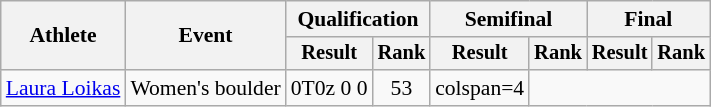<table class=wikitable style=font-size:90% align=center>
<tr>
<th rowspan=2>Athlete</th>
<th rowspan=2>Event</th>
<th colspan=2>Qualification</th>
<th colspan=2>Semifinal</th>
<th colspan=2>Final</th>
</tr>
<tr style=font-size:95%>
<th>Result</th>
<th>Rank</th>
<th>Result</th>
<th>Rank</th>
<th>Result</th>
<th>Rank</th>
</tr>
<tr align=center>
<td align=left><a href='#'>Laura Loikas</a></td>
<td>Women's boulder</td>
<td>0T0z 0 0</td>
<td>53</td>
<td>colspan=4 </td>
</tr>
</table>
